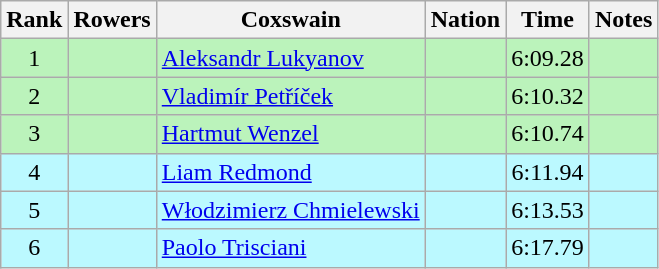<table class="wikitable sortable" style="text-align:center">
<tr>
<th>Rank</th>
<th>Rowers</th>
<th>Coxswain</th>
<th>Nation</th>
<th>Time</th>
<th>Notes</th>
</tr>
<tr bgcolor=bbf3bb>
<td>1</td>
<td align=left></td>
<td align=left><a href='#'>Aleksandr Lukyanov</a></td>
<td align=left></td>
<td>6:09.28</td>
<td></td>
</tr>
<tr bgcolor=bbf3bb>
<td>2</td>
<td align=left></td>
<td align=left><a href='#'>Vladimír Petříček</a></td>
<td align=left></td>
<td>6:10.32</td>
<td></td>
</tr>
<tr bgcolor=bbf3bb>
<td>3</td>
<td align=left></td>
<td align=left><a href='#'>Hartmut Wenzel</a></td>
<td align=left></td>
<td>6:10.74</td>
<td></td>
</tr>
<tr bgcolor=bbf9ff>
<td>4</td>
<td align=left></td>
<td align=left><a href='#'>Liam Redmond</a></td>
<td align=left></td>
<td>6:11.94</td>
<td></td>
</tr>
<tr bgcolor=bbf9ff>
<td>5</td>
<td align=left></td>
<td align=left><a href='#'>Włodzimierz Chmielewski</a></td>
<td align=left></td>
<td>6:13.53</td>
<td></td>
</tr>
<tr bgcolor=bbf9ff>
<td>6</td>
<td align=left></td>
<td align=left><a href='#'>Paolo Trisciani</a></td>
<td align=left></td>
<td>6:17.79</td>
<td></td>
</tr>
</table>
